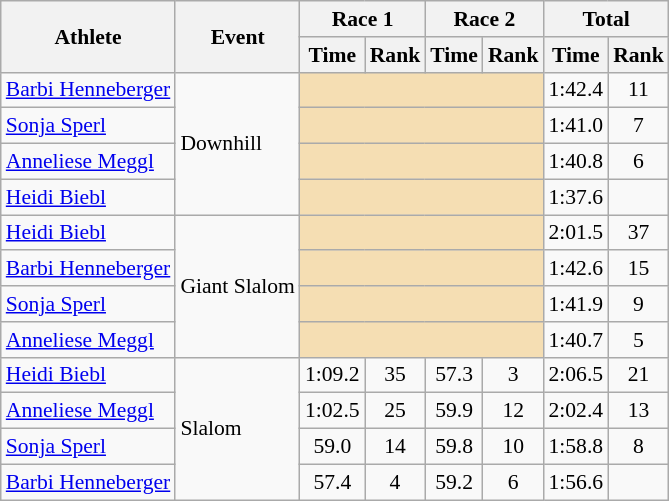<table class="wikitable" style="font-size:90%">
<tr>
<th rowspan="2">Athlete</th>
<th rowspan="2">Event</th>
<th colspan="2">Race 1</th>
<th colspan="2">Race 2</th>
<th colspan="2">Total</th>
</tr>
<tr>
<th>Time</th>
<th>Rank</th>
<th>Time</th>
<th>Rank</th>
<th>Time</th>
<th>Rank</th>
</tr>
<tr>
<td><a href='#'>Barbi Henneberger</a></td>
<td rowspan="4">Downhill</td>
<td colspan="4" bgcolor="wheat"></td>
<td align="center">1:42.4</td>
<td align="center">11</td>
</tr>
<tr>
<td><a href='#'>Sonja Sperl</a></td>
<td colspan="4" bgcolor="wheat"></td>
<td align="center">1:41.0</td>
<td align="center">7</td>
</tr>
<tr>
<td><a href='#'>Anneliese Meggl</a></td>
<td colspan="4" bgcolor="wheat"></td>
<td align="center">1:40.8</td>
<td align="center">6</td>
</tr>
<tr>
<td><a href='#'>Heidi Biebl</a></td>
<td colspan="4" bgcolor="wheat"></td>
<td align="center">1:37.6</td>
<td align="center"></td>
</tr>
<tr>
<td><a href='#'>Heidi Biebl</a></td>
<td rowspan="4">Giant Slalom</td>
<td colspan="4" bgcolor="wheat"></td>
<td align="center">2:01.5</td>
<td align="center">37</td>
</tr>
<tr>
<td><a href='#'>Barbi Henneberger</a></td>
<td colspan="4" bgcolor="wheat"></td>
<td align="center">1:42.6</td>
<td align="center">15</td>
</tr>
<tr>
<td><a href='#'>Sonja Sperl</a></td>
<td colspan="4" bgcolor="wheat"></td>
<td align="center">1:41.9</td>
<td align="center">9</td>
</tr>
<tr>
<td><a href='#'>Anneliese Meggl</a></td>
<td colspan="4" bgcolor="wheat"></td>
<td align="center">1:40.7</td>
<td align="center">5</td>
</tr>
<tr>
<td><a href='#'>Heidi Biebl</a></td>
<td rowspan="4">Slalom</td>
<td align="center">1:09.2</td>
<td align="center">35</td>
<td align="center">57.3</td>
<td align="center">3</td>
<td align="center">2:06.5</td>
<td align="center">21</td>
</tr>
<tr>
<td><a href='#'>Anneliese Meggl</a></td>
<td align="center">1:02.5</td>
<td align="center">25</td>
<td align="center">59.9</td>
<td align="center">12</td>
<td align="center">2:02.4</td>
<td align="center">13</td>
</tr>
<tr>
<td><a href='#'>Sonja Sperl</a></td>
<td align="center">59.0</td>
<td align="center">14</td>
<td align="center">59.8</td>
<td align="center">10</td>
<td align="center">1:58.8</td>
<td align="center">8</td>
</tr>
<tr>
<td><a href='#'>Barbi Henneberger</a></td>
<td align="center">57.4</td>
<td align="center">4</td>
<td align="center">59.2</td>
<td align="center">6</td>
<td align="center">1:56.6</td>
<td align="center"></td>
</tr>
</table>
